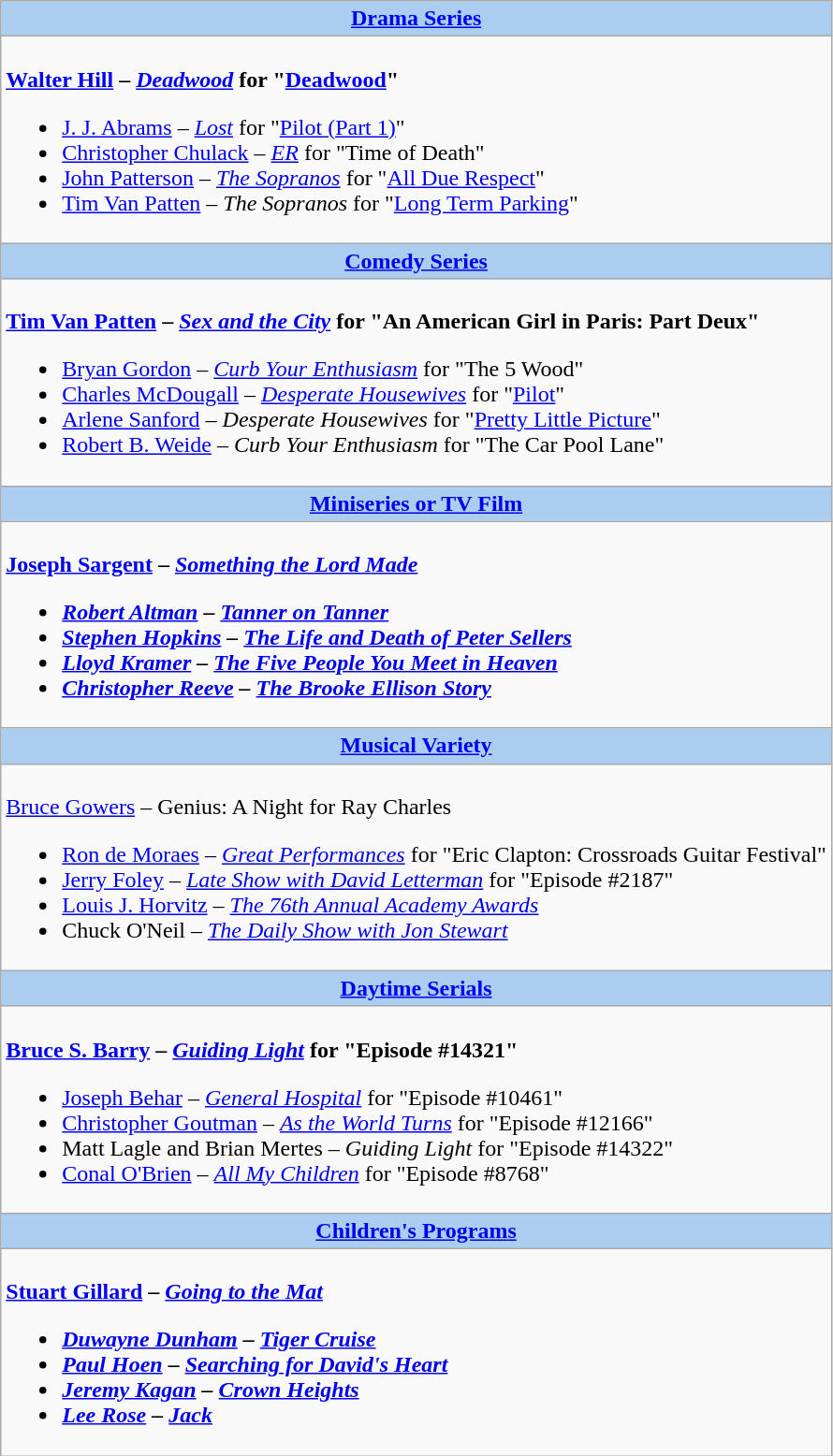<table class=wikitable style="width="100%">
<tr>
<th colspan="2" style="background:#abcdef;"><a href='#'>Drama Series</a></th>
</tr>
<tr>
<td colspan="2" style="vertical-align:top;"><br><strong><a href='#'>Walter Hill</a> – <em><a href='#'>Deadwood</a></em> for "<a href='#'>Deadwood</a>"</strong><ul><li><a href='#'>J. J. Abrams</a> – <em><a href='#'>Lost</a></em> for "<a href='#'>Pilot (Part 1)</a>"</li><li><a href='#'>Christopher Chulack</a> – <em><a href='#'>ER</a></em> for "Time of Death"</li><li><a href='#'>John Patterson</a> – <em><a href='#'>The Sopranos</a></em> for "<a href='#'>All Due Respect</a>"</li><li><a href='#'>Tim Van Patten</a> – <em>The Sopranos</em> for "<a href='#'>Long Term Parking</a>"</li></ul></td>
</tr>
<tr>
<th colspan="2" style="background:#abcdef;"><a href='#'>Comedy Series</a></th>
</tr>
<tr>
<td colspan="2" style="vertical-align:top;"><br><strong><a href='#'>Tim Van Patten</a> – <em><a href='#'>Sex and the City</a></em> for "An American Girl in Paris: Part Deux"</strong><ul><li><a href='#'>Bryan Gordon</a> – <em><a href='#'>Curb Your Enthusiasm</a></em> for "The 5 Wood"</li><li><a href='#'>Charles McDougall</a> – <em><a href='#'>Desperate Housewives</a></em> for "<a href='#'>Pilot</a>"</li><li><a href='#'>Arlene Sanford</a> – <em>Desperate Housewives</em> for "<a href='#'>Pretty Little Picture</a>"</li><li><a href='#'>Robert B. Weide</a> – <em>Curb Your Enthusiasm</em> for "The Car Pool Lane"</li></ul></td>
</tr>
<tr>
<th colspan="2" style="background:#abcdef;"><a href='#'>Miniseries or TV Film</a></th>
</tr>
<tr>
<td colspan="2" style="vertical-align:top;"><br><strong><a href='#'>Joseph Sargent</a> – <em><a href='#'>Something the Lord Made</a><strong><em><ul><li><a href='#'>Robert Altman</a> – </em><a href='#'>Tanner on Tanner</a><em></li><li><a href='#'>Stephen Hopkins</a> – </em><a href='#'>The Life and Death of Peter Sellers</a><em></li><li><a href='#'>Lloyd Kramer</a> – </em><a href='#'>The Five People You Meet in Heaven</a><em></li><li><a href='#'>Christopher Reeve</a> – </em><a href='#'>The Brooke Ellison Story</a><em></li></ul></td>
</tr>
<tr>
<th colspan="2" style="background:#abcdef;"><a href='#'>Musical Variety</a></th>
</tr>
<tr>
<td colspan="2" style="vertical-align:top;"><br></strong><a href='#'>Bruce Gowers</a> – </em>Genius: A Night for Ray Charles</em></strong><ul><li><a href='#'>Ron de Moraes</a> – <em><a href='#'>Great Performances</a></em> for "Eric Clapton: Crossroads Guitar Festival"</li><li><a href='#'>Jerry Foley</a> – <em><a href='#'>Late Show with David Letterman</a></em> for "Episode #2187"</li><li><a href='#'>Louis J. Horvitz</a> – <em><a href='#'>The 76th Annual Academy Awards</a></em></li><li>Chuck O'Neil – <em><a href='#'>The Daily Show with Jon Stewart</a></em></li></ul></td>
</tr>
<tr>
<th colspan="2" style="background:#abcdef;"><a href='#'>Daytime Serials</a></th>
</tr>
<tr>
<td colspan="2" style="vertical-align:top;"><br><strong><a href='#'>Bruce S. Barry</a> – <em><a href='#'>Guiding Light</a></em> for "Episode #14321"</strong><ul><li><a href='#'>Joseph Behar</a> – <em><a href='#'>General Hospital</a></em> for "Episode #10461"</li><li><a href='#'>Christopher Goutman</a> – <em><a href='#'>As the World Turns</a></em> for "Episode #12166"</li><li>Matt Lagle and Brian Mertes – <em>Guiding Light</em> for "Episode #14322"</li><li><a href='#'>Conal O'Brien</a> – <em><a href='#'>All My Children</a></em> for "Episode #8768"</li></ul></td>
</tr>
<tr>
<th colspan="2" style="background:#abcdef;"><a href='#'>Children's Programs</a></th>
</tr>
<tr>
<td colspan="2" style="vertical-align:top;"><br><strong><a href='#'>Stuart Gillard</a> – <em><a href='#'>Going to the Mat</a><strong><em><ul><li><a href='#'>Duwayne Dunham</a> – </em><a href='#'>Tiger Cruise</a><em></li><li><a href='#'>Paul Hoen</a> – </em><a href='#'>Searching for David's Heart</a><em></li><li><a href='#'>Jeremy Kagan</a> – </em><a href='#'>Crown Heights</a><em></li><li><a href='#'>Lee Rose</a> – </em><a href='#'>Jack</a><em></li></ul></td>
</tr>
</table>
